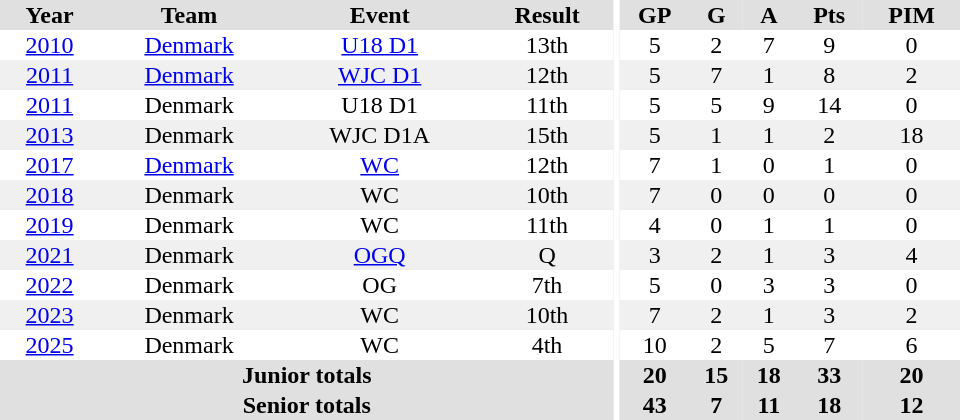<table border="0" cellpadding="1" cellspacing="0" ID="Table3" style="text-align:center; width:40em">
<tr ALIGN="center" bgcolor="#e0e0e0">
<th>Year</th>
<th>Team</th>
<th>Event</th>
<th>Result</th>
<th rowspan="99" bgcolor="#ffffff"></th>
<th>GP</th>
<th>G</th>
<th>A</th>
<th>Pts</th>
<th>PIM</th>
</tr>
<tr>
<td><a href='#'>2010</a></td>
<td><a href='#'>Denmark</a></td>
<td><a href='#'>U18 D1</a></td>
<td>13th</td>
<td>5</td>
<td>2</td>
<td>7</td>
<td>9</td>
<td>0</td>
</tr>
<tr bgcolor="#f0f0f0">
<td><a href='#'>2011</a></td>
<td><a href='#'>Denmark</a></td>
<td><a href='#'>WJC D1</a></td>
<td>12th</td>
<td>5</td>
<td>7</td>
<td>1</td>
<td>8</td>
<td>2</td>
</tr>
<tr>
<td><a href='#'>2011</a></td>
<td>Denmark</td>
<td>U18 D1</td>
<td>11th</td>
<td>5</td>
<td>5</td>
<td>9</td>
<td>14</td>
<td>0</td>
</tr>
<tr bgcolor="#f0f0f0">
<td><a href='#'>2013</a></td>
<td>Denmark</td>
<td>WJC D1A</td>
<td>15th</td>
<td>5</td>
<td>1</td>
<td>1</td>
<td>2</td>
<td>18</td>
</tr>
<tr>
<td><a href='#'>2017</a></td>
<td><a href='#'>Denmark</a></td>
<td><a href='#'>WC</a></td>
<td>12th</td>
<td>7</td>
<td>1</td>
<td>0</td>
<td>1</td>
<td>0</td>
</tr>
<tr bgcolor="#f0f0f0">
<td><a href='#'>2018</a></td>
<td>Denmark</td>
<td>WC</td>
<td>10th</td>
<td>7</td>
<td>0</td>
<td>0</td>
<td>0</td>
<td>0</td>
</tr>
<tr>
<td><a href='#'>2019</a></td>
<td>Denmark</td>
<td>WC</td>
<td>11th</td>
<td>4</td>
<td>0</td>
<td>1</td>
<td>1</td>
<td>0</td>
</tr>
<tr bgcolor="#f0f0f0">
<td><a href='#'>2021</a></td>
<td>Denmark</td>
<td><a href='#'>OGQ</a></td>
<td>Q</td>
<td>3</td>
<td>2</td>
<td>1</td>
<td>3</td>
<td>4</td>
</tr>
<tr>
<td><a href='#'>2022</a></td>
<td>Denmark</td>
<td>OG</td>
<td>7th</td>
<td>5</td>
<td>0</td>
<td>3</td>
<td>3</td>
<td>0</td>
</tr>
<tr bgcolor="#f0f0f0">
<td><a href='#'>2023</a></td>
<td>Denmark</td>
<td>WC</td>
<td>10th</td>
<td>7</td>
<td>2</td>
<td>1</td>
<td>3</td>
<td>2</td>
</tr>
<tr>
<td><a href='#'>2025</a></td>
<td>Denmark</td>
<td>WC</td>
<td>4th</td>
<td>10</td>
<td>2</td>
<td>5</td>
<td>7</td>
<td>6</td>
</tr>
<tr bgcolor="#e0e0e0">
<th colspan="4">Junior totals</th>
<th>20</th>
<th>15</th>
<th>18</th>
<th>33</th>
<th>20</th>
</tr>
<tr bgcolor="#e0e0e0">
<th colspan="4">Senior totals</th>
<th>43</th>
<th>7</th>
<th>11</th>
<th>18</th>
<th>12</th>
</tr>
</table>
